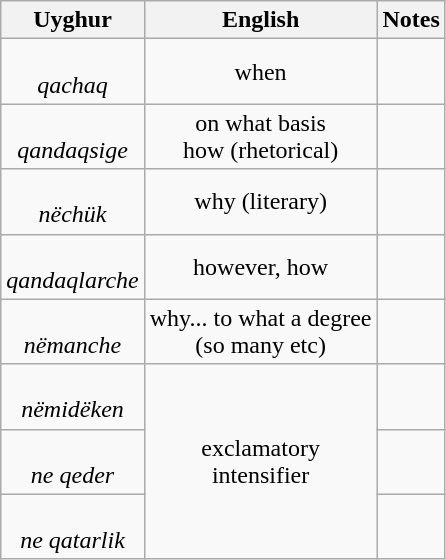<table class="wikitable" style="text-align: center;">
<tr>
<th>Uyghur</th>
<th>English</th>
<th>Notes</th>
</tr>
<tr>
<td><strong></strong><br><em>qachaq</em></td>
<td>when</td>
<td></td>
</tr>
<tr>
<td><strong></strong><br><em>qandaqsige</em></td>
<td>on what basis<br>how (rhetorical)</td>
<td></td>
</tr>
<tr>
<td><strong></strong><br><em>nëchük</em></td>
<td>why (literary)</td>
<td></td>
</tr>
<tr>
<td><strong></strong><br><em>qandaqlarche</em></td>
<td>however, how</td>
<td></td>
</tr>
<tr>
<td><strong></strong><br><em>nëmanche</em></td>
<td>why... to what a degree<br>(so many etc)</td>
<td></td>
</tr>
<tr>
<td><strong></strong><br><em>nëmidëken</em></td>
<td rowspan="3">exclamatory<br>intensifier</td>
<td></td>
</tr>
<tr>
<td><strong></strong><br><em>ne qeder</em></td>
<td></td>
</tr>
<tr>
<td><strong></strong><br><em>ne qatarlik</em></td>
<td></td>
</tr>
</table>
